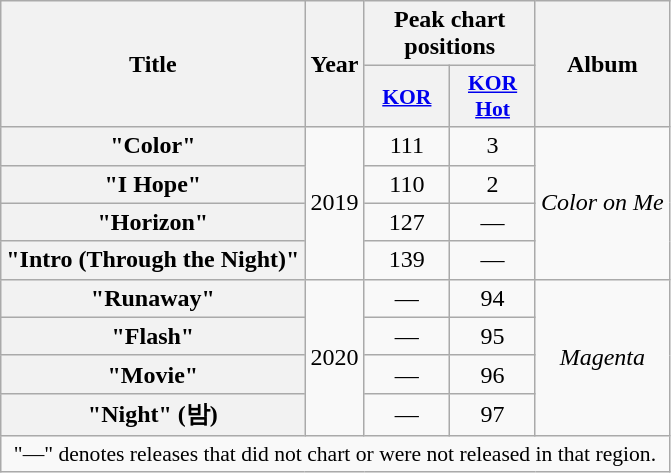<table class="wikitable plainrowheaders" style="text-align:center;" border="1">
<tr>
<th scope="col" rowspan="2">Title</th>
<th scope="col" rowspan="2">Year</th>
<th scope="col" colspan="2">Peak chart positions</th>
<th scope="col" rowspan="2">Album</th>
</tr>
<tr>
<th scope="col" style="width:3.5em;font-size:90%;"><a href='#'>KOR</a><br></th>
<th scope="col" style="width:3.5em;font-size:90%;"><a href='#'>KOR<br>Hot</a><br></th>
</tr>
<tr>
<th scope="row">"Color"</th>
<td rowspan="4">2019</td>
<td>111</td>
<td>3</td>
<td rowspan="4"><em>Color on Me</em></td>
</tr>
<tr>
<th scope="row">"I Hope"</th>
<td>110</td>
<td>2</td>
</tr>
<tr>
<th scope="row">"Horizon"</th>
<td>127</td>
<td>—</td>
</tr>
<tr>
<th scope="row">"Intro (Through the Night)"</th>
<td>139</td>
<td>—</td>
</tr>
<tr>
<th scope="row">"Runaway"<br></th>
<td rowspan="4">2020</td>
<td>—</td>
<td>94</td>
<td rowspan="4"><em>Magenta</em></td>
</tr>
<tr>
<th scope="row">"Flash"</th>
<td>—</td>
<td>95</td>
</tr>
<tr>
<th scope="row">"Movie"<br></th>
<td>—</td>
<td>96</td>
</tr>
<tr>
<th scope="row">"Night" (밤)</th>
<td>—</td>
<td>97</td>
</tr>
<tr>
<td colspan="5" style="font-size:90%" align="center">"—" denotes releases that did not chart or were not released in that region.</td>
</tr>
</table>
